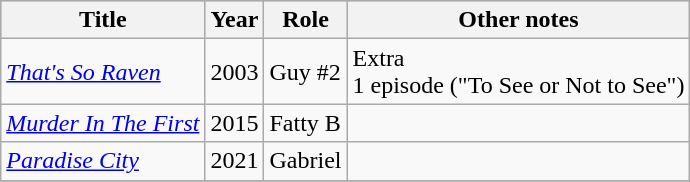<table class="wikitable">
<tr style="background:#b0c4de; text-align:center;">
<th>Title</th>
<th>Year</th>
<th>Role</th>
<th>Other notes</th>
</tr>
<tr>
<td><em><a href='#'>That's So Raven</a></em></td>
<td>2003</td>
<td>Guy #2</td>
<td>Extra<br>1 episode ("To See or Not to See")</td>
</tr>
<tr>
<td><em><a href='#'>Murder In The First</a></em></td>
<td>2015</td>
<td>Fatty B</td>
<td></td>
</tr>
<tr>
<td><em><a href='#'>Paradise City</a></em></td>
<td>2021</td>
<td>Gabriel</td>
<td></td>
</tr>
<tr>
</tr>
</table>
